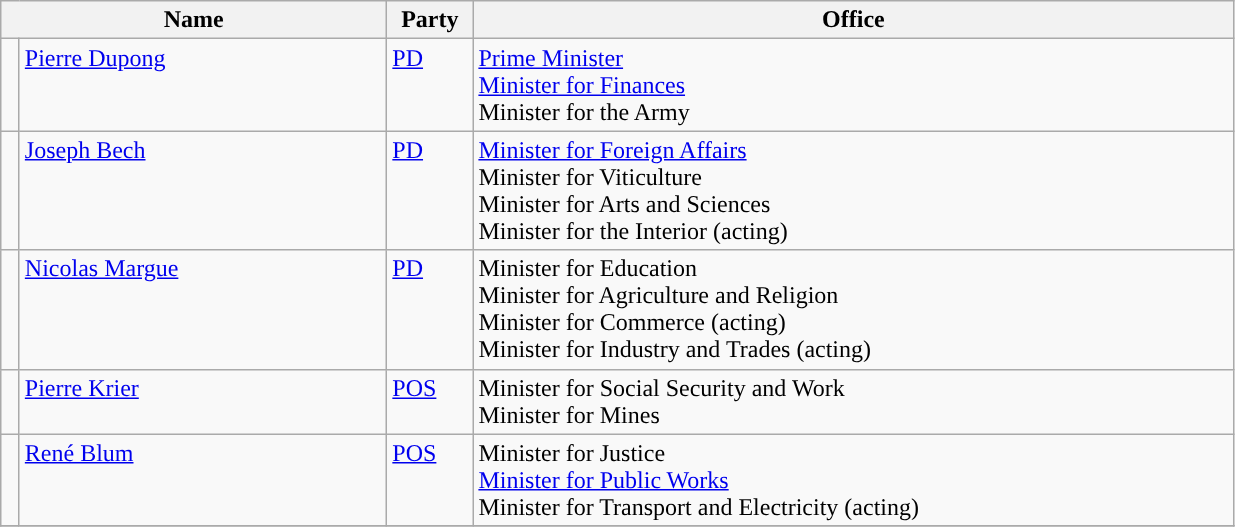<table class="wikitable">
<tr>
<th colspan=2 width=250px>Name</th>
<th width=50px>Party</th>
<th width=500px>Office</th>
</tr>
<tr>
<td width=5px style="background-color: "></td>
<td valign=top><a href='#'>Pierre Dupong</a></td>
<td valign=top><a href='#'>PD</a></td>
<td><a href='#'>Prime Minister</a> <br> <a href='#'>Minister for Finances</a> <br> Minister for the Army</td>
</tr>
<tr>
<td width=5px style="background-color: "></td>
<td valign=top><a href='#'>Joseph Bech</a></td>
<td valign=top><a href='#'>PD</a></td>
<td><a href='#'>Minister for Foreign Affairs</a> <br> Minister for Viticulture <br> Minister for Arts and Sciences <br> Minister for the Interior (acting)</td>
</tr>
<tr>
<td style="background-color: "></td>
<td valign=top><a href='#'>Nicolas Margue</a></td>
<td valign=top><a href='#'>PD</a></td>
<td>Minister for Education <br> Minister for Agriculture and Religion <br> Minister for Commerce (acting) <br> Minister for Industry and Trades (acting)</td>
</tr>
<tr>
<td style="background-color: "></td>
<td valign=top><a href='#'>Pierre Krier</a></td>
<td valign=top><a href='#'>POS</a></td>
<td>Minister for Social Security and Work <br> Minister for Mines</td>
</tr>
<tr>
<td style="background-color: "></td>
<td valign=top><a href='#'>René Blum</a></td>
<td valign=top><a href='#'>POS</a></td>
<td>Minister for Justice <br> <a href='#'>Minister for Public Works</a> <br> Minister for Transport and Electricity (acting)</td>
</tr>
<tr>
</tr>
</table>
